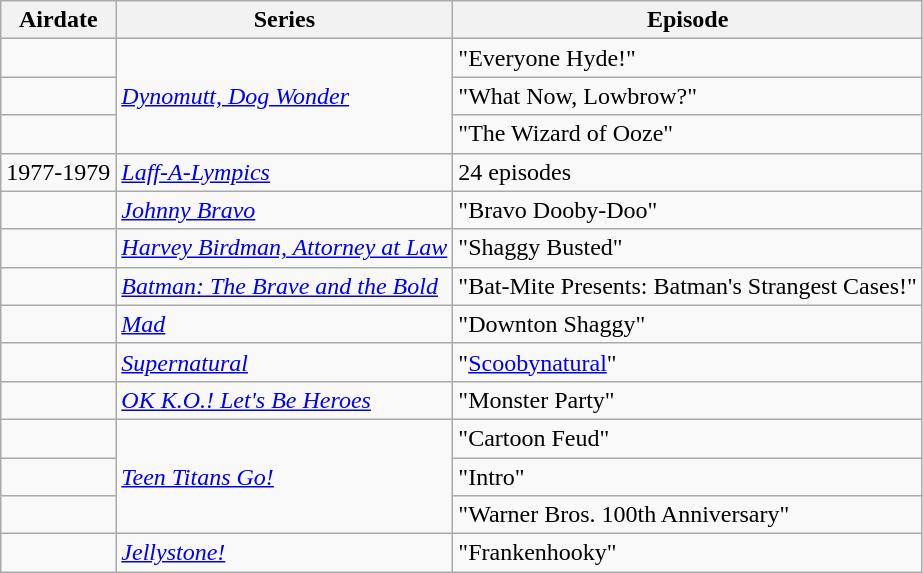<table class="wikitable sortable">
<tr>
<th>Airdate</th>
<th>Series</th>
<th>Episode</th>
</tr>
<tr>
<td></td>
<td rowspan="3"><em><a href='#'>Dynomutt, Dog Wonder</a></em></td>
<td>"Everyone Hyde!"</td>
</tr>
<tr>
<td></td>
<td>"What Now, Lowbrow?"</td>
</tr>
<tr>
<td></td>
<td>"The Wizard of Ooze"</td>
</tr>
<tr>
<td>1977-1979</td>
<td><em><a href='#'>Laff-A-Lympics</a></em></td>
<td>24 episodes</td>
</tr>
<tr>
<td></td>
<td><em><a href='#'>Johnny Bravo</a></em></td>
<td>"Bravo Dooby-Doo"</td>
</tr>
<tr>
<td></td>
<td><em><a href='#'>Harvey Birdman, Attorney at Law</a></em></td>
<td>"Shaggy Busted"</td>
</tr>
<tr>
<td></td>
<td><em><a href='#'>Batman: The Brave and the Bold</a></em></td>
<td>"Bat-Mite Presents: Batman's Strangest Cases!"</td>
</tr>
<tr>
<td></td>
<td><em><a href='#'>Mad</a></em></td>
<td>"Downton Shaggy"</td>
</tr>
<tr>
<td></td>
<td><em><a href='#'>Supernatural</a></em></td>
<td>"<a href='#'>Scoobynatural</a>"</td>
</tr>
<tr>
<td></td>
<td><em><a href='#'>OK K.O.! Let's Be Heroes</a></em></td>
<td>"Monster Party"</td>
</tr>
<tr>
<td></td>
<td rowspan=3><em><a href='#'>Teen Titans Go!</a></em></td>
<td>"Cartoon Feud"</td>
</tr>
<tr>
<td></td>
<td>"Intro"</td>
</tr>
<tr>
<td></td>
<td>"Warner Bros. 100th Anniversary"</td>
</tr>
<tr>
<td></td>
<td><em><a href='#'>Jellystone!</a></em></td>
<td>"Frankenhooky"</td>
</tr>
</table>
